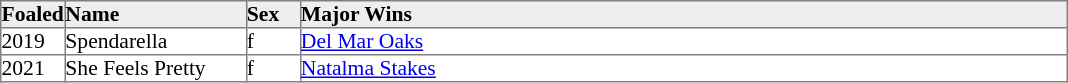<table border="1" cellpadding="0" style="border-collapse: collapse; font-size:90%">
<tr bgcolor="#eeeeee">
<td width="35px"><strong>Foaled</strong></td>
<td width="120px"><strong>Name</strong></td>
<td width="35px"><strong>Sex</strong></td>
<td width="510px"><strong>Major Wins</strong></td>
</tr>
<tr>
<td>2019</td>
<td>Spendarella</td>
<td>f</td>
<td><a href='#'>Del Mar Oaks</a></td>
</tr>
<tr>
<td>2021</td>
<td>She Feels Pretty</td>
<td>f</td>
<td><a href='#'>Natalma Stakes</a></td>
</tr>
</table>
